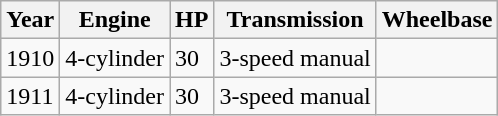<table class="wikitable">
<tr>
<th>Year</th>
<th>Engine</th>
<th>HP</th>
<th>Transmission</th>
<th>Wheelbase</th>
</tr>
<tr>
<td>1910</td>
<td>4-cylinder</td>
<td>30</td>
<td>3-speed manual</td>
<td></td>
</tr>
<tr>
<td>1911</td>
<td>4-cylinder</td>
<td>30</td>
<td>3-speed manual</td>
<td> </td>
</tr>
</table>
